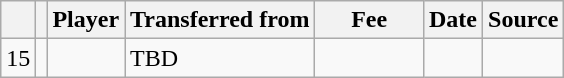<table class="wikitable plainrowheaders sortable">
<tr>
<th></th>
<th></th>
<th scope=col>Player</th>
<th>Transferred from</th>
<th !scope=col; style="width: 65px;">Fee</th>
<th scope=col>Date</th>
<th scope=col>Source</th>
</tr>
<tr>
<td align=center>15</td>
<td align=center></td>
<td></td>
<td>TBD</td>
<td></td>
<td></td>
<td></td>
</tr>
</table>
